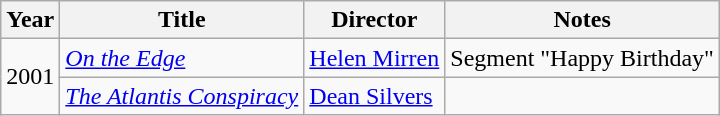<table class="wikitable">
<tr>
<th>Year</th>
<th>Title</th>
<th>Director</th>
<th>Notes</th>
</tr>
<tr>
<td rowspan=2>2001</td>
<td><em><a href='#'>On the Edge</a></em></td>
<td><a href='#'>Helen Mirren</a></td>
<td>Segment "Happy Birthday"</td>
</tr>
<tr>
<td><em><a href='#'>The Atlantis Conspiracy</a></em></td>
<td><a href='#'>Dean Silvers</a></td>
<td></td>
</tr>
</table>
